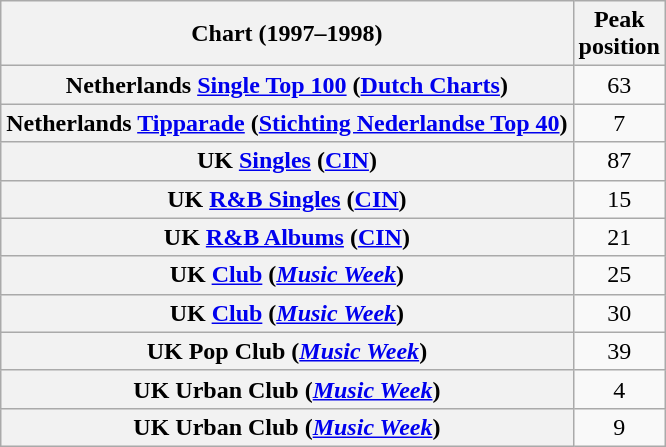<table class="wikitable sortable plainrowheaders" style="text-align:center;">
<tr>
<th>Chart (1997–1998)</th>
<th>Peak<br>position</th>
</tr>
<tr>
<th scope="row">Netherlands <a href='#'>Single Top 100</a> (<a href='#'>Dutch Charts</a>)</th>
<td>63</td>
</tr>
<tr>
<th scope="row">Netherlands <a href='#'>Tipparade</a> (<a href='#'>Stichting Nederlandse Top 40</a>)</th>
<td>7</td>
</tr>
<tr>
<th scope="row">UK <a href='#'>Singles</a> (<a href='#'>CIN</a>)</th>
<td>87</td>
</tr>
<tr>
<th scope="row">UK <a href='#'>R&B Singles</a> (<a href='#'>CIN</a>)</th>
<td>15</td>
</tr>
<tr>
<th scope="row">UK <a href='#'>R&B Albums</a> (<a href='#'>CIN</a>)</th>
<td>21</td>
</tr>
<tr>
<th scope="row">UK <a href='#'>Club</a> (<em><a href='#'>Music Week</a></em>)</th>
<td>25</td>
</tr>
<tr>
<th scope="row">UK <a href='#'>Club</a> (<em><a href='#'>Music Week</a></em>)</th>
<td>30</td>
</tr>
<tr>
<th scope="row">UK Pop Club (<em><a href='#'>Music Week</a></em>)<br></th>
<td>39</td>
</tr>
<tr>
<th scope="row">UK Urban Club (<em><a href='#'>Music Week</a></em>)<br></th>
<td>4</td>
</tr>
<tr>
<th scope="row">UK Urban Club (<em><a href='#'>Music Week</a></em>)<br></th>
<td>9</td>
</tr>
</table>
